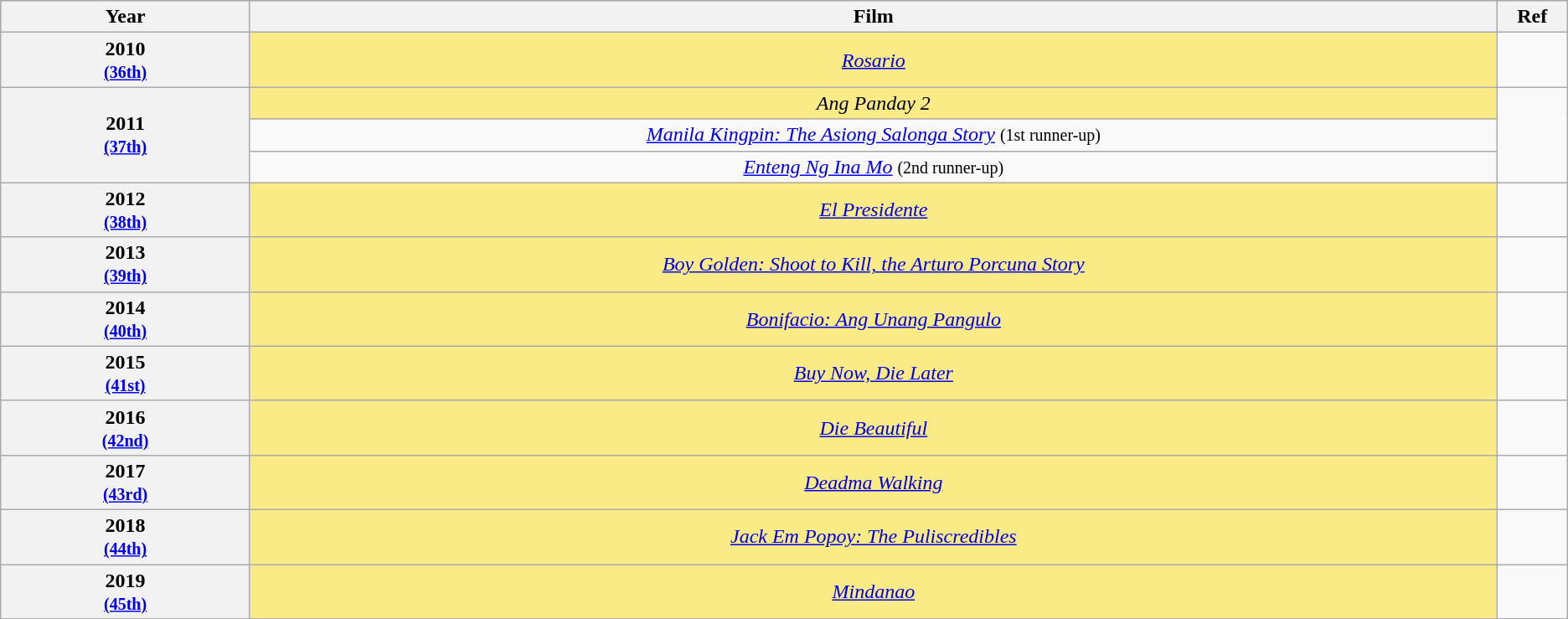<table class="wikitable" style="text-align:center;">
<tr style="background:#bebebe;">
<th scope="col" style="width:8%;">Year</th>
<th scope="col" style="width:40%;">Film</th>
<th scope="col" style="width:2%;">Ref</th>
</tr>
<tr>
<th scope="row" style="text-align:center">2010 <br><small><a href='#'>(36th)</a> </small></th>
<td style="background:#FAEB86"><em><a href='#'>Rosario</a></em></td>
<td></td>
</tr>
<tr>
<th scope="row" style="text-align:center" rowspan=3>2011 <br><small><a href='#'>(37th)</a> </small></th>
<td style="background:#FAEB86"><em>Ang Panday 2</em></td>
<td rowspan=3></td>
</tr>
<tr>
<td><em><a href='#'>Manila Kingpin: The Asiong Salonga Story</a></em> <small>(1st runner-up)</small></td>
</tr>
<tr>
<td><em><a href='#'>Enteng Ng Ina Mo</a></em> <small>(2nd runner-up)</small></td>
</tr>
<tr>
<th scope="row" style="text-align:center">2012 <br><small><a href='#'>(38th)</a> </small></th>
<td style="background:#FAEB86"><em><a href='#'>El Presidente</a></em></td>
<td></td>
</tr>
<tr>
<th scope="row" style="text-align:center">2013 <br><small><a href='#'>(39th)</a> </small></th>
<td style="background:#FAEB86"><em><a href='#'>Boy Golden: Shoot to Kill, the Arturo Porcuna Story</a></em></td>
<td></td>
</tr>
<tr>
<th scope="row" style="text-align:center">2014 <br><small><a href='#'>(40th)</a> </small></th>
<td style="background:#FAEB86"><em><a href='#'>Bonifacio: Ang Unang Pangulo</a></em></td>
<td></td>
</tr>
<tr>
<th scope="row" style="text-align:center">2015 <br><small><a href='#'>(41st)</a> </small></th>
<td style="background:#FAEB86"><em><a href='#'>Buy Now, Die Later</a></em></td>
<td></td>
</tr>
<tr>
<th scope="row" style="text-align:center">2016 <br><small><a href='#'>(42nd)</a> </small></th>
<td style="background:#FAEB86"><em><a href='#'>Die Beautiful</a></em></td>
<td></td>
</tr>
<tr>
<th scope="row" style="text-align:center">2017 <br><small><a href='#'>(43rd)</a> </small></th>
<td style="background:#FAEB86"><em><a href='#'>Deadma Walking</a></em></td>
<td></td>
</tr>
<tr>
<th scope="row" style="text-align:center">2018 <br><small><a href='#'>(44th)</a> </small></th>
<td style="background:#FAEB86"><em><a href='#'>Jack Em Popoy: The Puliscredibles</a></em></td>
<td></td>
</tr>
<tr>
<th scope="row" style="text-align:center">2019 <br><small><a href='#'>(45th)</a> </small></th>
<td style="background:#FAEB86"><em><a href='#'>Mindanao</a></em></td>
<td></td>
</tr>
</table>
